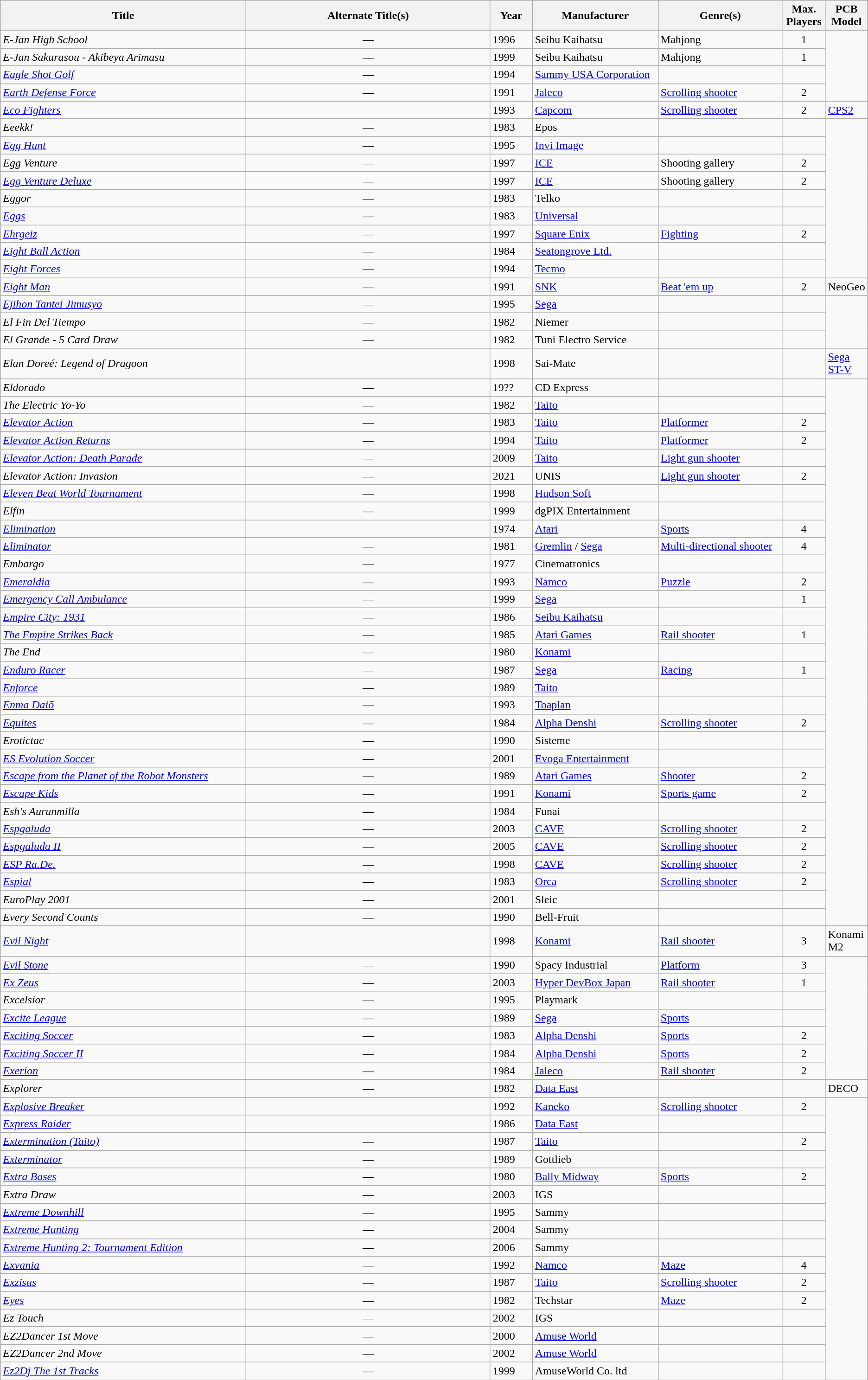<table class="wikitable sortable">
<tr>
<th width=30%>Title</th>
<th width=30%>Alternate Title(s)</th>
<th width=5%>Year</th>
<th width=15%>Manufacturer</th>
<th width=15%>Genre(s)</th>
<th width=5%>Max. Players</th>
<th width=15%>PCB Model</th>
</tr>
<tr>
<td><em>E-Jan High School</em></td>
<td style="text-align:center;">—</td>
<td>1996</td>
<td>Seibu Kaihatsu</td>
<td>Mahjong</td>
<td style="text-align:center;">1</td>
</tr>
<tr>
<td><em>E-Jan Sakurasou - Akibeya Arimasu</em></td>
<td style="text-align:center;">—</td>
<td>1999</td>
<td>Seibu Kaihatsu</td>
<td>Mahjong</td>
<td style="text-align:center;">1</td>
</tr>
<tr>
<td><em><a href='#'>Eagle Shot Golf</a></em></td>
<td style="text-align:center;">—</td>
<td>1994</td>
<td><a href='#'>Sammy USA Corporation</a></td>
<td></td>
<td></td>
</tr>
<tr>
<td><em><a href='#'>Earth Defense Force</a></em></td>
<td style="text-align:center;">—</td>
<td>1991</td>
<td><a href='#'>Jaleco</a></td>
<td><a href='#'>Scrolling shooter</a></td>
<td style="text-align:center;">2</td>
</tr>
<tr>
<td><em><a href='#'>Eco Fighters</a></em></td>
<td></td>
<td>1993</td>
<td><a href='#'>Capcom</a></td>
<td><a href='#'>Scrolling shooter</a></td>
<td style="text-align:center;">2</td>
<td><a href='#'>CPS2</a></td>
</tr>
<tr>
<td><em>Eeekk!</em></td>
<td style="text-align:center;">—</td>
<td>1983</td>
<td>Epos</td>
<td></td>
<td></td>
</tr>
<tr>
<td><em><a href='#'>Egg Hunt</a></em></td>
<td style="text-align:center;">—</td>
<td>1995</td>
<td><a href='#'>Invi Image</a></td>
<td></td>
<td></td>
</tr>
<tr>
<td><em>Egg Venture</em></td>
<td style="text-align:center;">—</td>
<td>1997</td>
<td><a href='#'>ICE</a></td>
<td>Shooting gallery</td>
<td style="text-align:center;">2</td>
</tr>
<tr>
<td><em><a href='#'>Egg Venture Deluxe</a></em></td>
<td style="text-align:center;">—</td>
<td>1997</td>
<td><a href='#'>ICE</a></td>
<td>Shooting gallery</td>
<td style="text-align:center;">2</td>
</tr>
<tr>
<td><em>Eggor</em></td>
<td style="text-align:center;">—</td>
<td>1983</td>
<td>Telko</td>
<td></td>
<td></td>
</tr>
<tr>
<td><em><a href='#'>Eggs</a></em></td>
<td style="text-align:center;">—</td>
<td>1983</td>
<td><a href='#'>Universal</a></td>
<td></td>
<td></td>
</tr>
<tr>
<td><em><a href='#'>Ehrgeiz</a></em></td>
<td style="text-align:center;">—</td>
<td>1997</td>
<td><a href='#'>Square Enix</a></td>
<td><a href='#'>Fighting</a></td>
<td style="text-align:center;">2</td>
</tr>
<tr>
<td><em><a href='#'>Eight Ball Action</a></em></td>
<td style="text-align:center;">—</td>
<td>1984</td>
<td><a href='#'>Seatongrove Ltd.</a></td>
<td></td>
<td></td>
</tr>
<tr>
<td><em><a href='#'>Eight Forces</a></em></td>
<td style="text-align:center;">—</td>
<td>1994</td>
<td><a href='#'>Tecmo</a></td>
<td></td>
<td></td>
</tr>
<tr>
<td><em><a href='#'>Eight Man</a></em></td>
<td style="text-align:center;">—</td>
<td>1991</td>
<td><a href='#'>SNK</a></td>
<td><a href='#'>Beat 'em up</a></td>
<td style="text-align:center;">2</td>
<td>NeoGeo</td>
</tr>
<tr>
<td><em><a href='#'>Ejihon Tantei Jimusyo</a></em></td>
<td style="text-align:center;">—</td>
<td>1995</td>
<td><a href='#'>Sega</a></td>
<td></td>
<td></td>
</tr>
<tr>
<td><em>El Fin Del Tiempo</em></td>
<td style="text-align:center;">—</td>
<td>1982</td>
<td>Niemer</td>
<td></td>
<td></td>
</tr>
<tr>
<td><em>El Grande - 5 Card Draw</em></td>
<td style="text-align:center;">—</td>
<td>1982</td>
<td>Tuni Electro Service</td>
<td></td>
<td></td>
</tr>
<tr>
<td><em>Elan Doreé: Legend of Dragoon</em></td>
<td></td>
<td>1998</td>
<td>Sai-Mate</td>
<td></td>
<td></td>
<td><a href='#'>Sega ST-V</a></td>
</tr>
<tr>
<td><em>Eldorado</em></td>
<td style="text-align:center;">—</td>
<td>19??</td>
<td>CD Express</td>
<td></td>
<td></td>
</tr>
<tr>
<td><em>The Electric Yo-Yo</em></td>
<td style="text-align:center;">—</td>
<td>1982</td>
<td><a href='#'>Taito</a></td>
<td></td>
<td></td>
</tr>
<tr>
<td><em><a href='#'>Elevator Action</a></em></td>
<td style="text-align:center;">—</td>
<td>1983</td>
<td><a href='#'>Taito</a></td>
<td><a href='#'>Platformer</a></td>
<td style="text-align:center;">2</td>
</tr>
<tr>
<td><em><a href='#'>Elevator Action Returns</a></em></td>
<td style="text-align:center;">—</td>
<td>1994</td>
<td><a href='#'>Taito</a></td>
<td><a href='#'>Platformer</a></td>
<td style="text-align:center;">2</td>
</tr>
<tr>
<td><em><a href='#'>Elevator Action: Death Parade</a></em></td>
<td style="text-align:center;">—</td>
<td>2009</td>
<td><a href='#'>Taito</a></td>
<td><a href='#'>Light gun shooter</a></td>
<td></td>
</tr>
<tr>
<td><em>Elevator Action: Invasion</em></td>
<td style="text-align:center;">—</td>
<td>2021</td>
<td>UNIS</td>
<td><a href='#'>Light gun shooter</a></td>
<td style="text-align:center;">2</td>
</tr>
<tr>
<td><em><a href='#'>Eleven Beat World Tournament</a></em></td>
<td style="text-align:center;">—</td>
<td>1998</td>
<td><a href='#'>Hudson Soft</a></td>
<td></td>
<td></td>
</tr>
<tr>
<td><em>Elfin</em></td>
<td style="text-align:center;">—</td>
<td>1999</td>
<td>dgPIX Entertainment</td>
<td></td>
<td></td>
</tr>
<tr>
<td><em><a href='#'>Elimination</a></em></td>
<td></td>
<td>1974</td>
<td><a href='#'>Atari</a></td>
<td><a href='#'>Sports</a></td>
<td style="text-align:center;">4</td>
</tr>
<tr>
<td><em><a href='#'>Eliminator</a></em></td>
<td style="text-align:center;">—</td>
<td>1981</td>
<td><a href='#'>Gremlin</a> / <a href='#'>Sega</a></td>
<td><a href='#'>Multi-directional shooter</a></td>
<td style="text-align:center;">4</td>
</tr>
<tr>
<td><em>Embargo</em></td>
<td style="text-align:center;">—</td>
<td>1977</td>
<td>Cinematronics</td>
<td></td>
<td></td>
</tr>
<tr>
<td><em><a href='#'>Emeraldia</a></em></td>
<td style="text-align:center;">—</td>
<td>1993</td>
<td><a href='#'>Namco</a></td>
<td><a href='#'>Puzzle</a></td>
<td style="text-align:center;">2</td>
</tr>
<tr>
<td><em><a href='#'>Emergency Call Ambulance</a></em></td>
<td style="text-align:center;">—</td>
<td>1999</td>
<td><a href='#'>Sega</a></td>
<td></td>
<td style="text-align:center;">1</td>
</tr>
<tr>
<td><em><a href='#'>Empire City: 1931</a></em></td>
<td style="text-align:center;">—</td>
<td>1986</td>
<td><a href='#'>Seibu Kaihatsu</a></td>
<td></td>
<td></td>
</tr>
<tr>
<td><em><a href='#'>The Empire Strikes Back</a></em></td>
<td style="text-align:center;">—</td>
<td>1985</td>
<td><a href='#'>Atari Games</a></td>
<td><a href='#'>Rail shooter</a></td>
<td style="text-align:center;">1</td>
</tr>
<tr>
<td><em>The End</em></td>
<td style="text-align:center;">—</td>
<td>1980</td>
<td><a href='#'>Konami</a></td>
<td></td>
<td></td>
</tr>
<tr>
<td><em><a href='#'>Enduro Racer</a></em></td>
<td style="text-align:center;">—</td>
<td>1987</td>
<td><a href='#'>Sega</a></td>
<td><a href='#'>Racing</a></td>
<td style="text-align:center;">1</td>
</tr>
<tr>
<td><em><a href='#'>Enforce</a></em></td>
<td style="text-align:center;">—</td>
<td>1989</td>
<td><a href='#'>Taito</a></td>
<td></td>
<td></td>
</tr>
<tr>
<td><em><a href='#'>Enma Daiō</a></em></td>
<td style="text-align:center;">—</td>
<td>1993</td>
<td><a href='#'>Toaplan</a></td>
<td></td>
<td></td>
</tr>
<tr>
<td><em><a href='#'>Equites</a></em></td>
<td style="text-align:center;">—</td>
<td>1984</td>
<td><a href='#'>Alpha Denshi</a></td>
<td><a href='#'>Scrolling shooter</a></td>
<td style="text-align:center;">2</td>
</tr>
<tr>
<td><em>Erotictac</em></td>
<td style="text-align:center;">—</td>
<td>1990</td>
<td>Sisteme</td>
<td></td>
<td></td>
</tr>
<tr>
<td><em><a href='#'>ES Evolution Soccer</a></em></td>
<td style="text-align:center;">—</td>
<td>2001</td>
<td><a href='#'>Evoga Entertainment</a></td>
<td></td>
<td></td>
</tr>
<tr>
<td><em><a href='#'>Escape from the Planet of the Robot Monsters</a></em></td>
<td style="text-align:center;">—</td>
<td>1989</td>
<td><a href='#'>Atari Games</a></td>
<td><a href='#'>Shooter</a></td>
<td style="text-align:center;">2</td>
</tr>
<tr>
<td><em><a href='#'>Escape Kids</a></em></td>
<td style="text-align:center;">—</td>
<td>1991</td>
<td><a href='#'>Konami</a></td>
<td><a href='#'>Sports game</a></td>
<td style="text-align:center;">2</td>
</tr>
<tr>
<td><em>Esh's Aurunmilla</em></td>
<td style="text-align:center;">—</td>
<td>1984</td>
<td>Funai</td>
<td></td>
<td></td>
</tr>
<tr>
<td><em><a href='#'>Espgaluda</a></em></td>
<td style="text-align:center;">—</td>
<td>2003</td>
<td><a href='#'>CAVE</a></td>
<td><a href='#'>Scrolling shooter</a></td>
<td style="text-align:center;">2</td>
</tr>
<tr>
<td><em><a href='#'>Espgaluda II</a></em></td>
<td style="text-align:center;">—</td>
<td>2005</td>
<td><a href='#'>CAVE</a></td>
<td><a href='#'>Scrolling shooter</a></td>
<td style="text-align:center;">2</td>
</tr>
<tr>
<td><em><a href='#'>ESP Ra.De.</a></em></td>
<td style="text-align:center;">—</td>
<td>1998</td>
<td><a href='#'>CAVE</a></td>
<td><a href='#'>Scrolling shooter</a></td>
<td style="text-align:center;">2</td>
</tr>
<tr>
<td><em><a href='#'>Espial</a></em></td>
<td style="text-align:center;">—</td>
<td>1983</td>
<td><a href='#'>Orca</a></td>
<td><a href='#'>Scrolling shooter</a></td>
<td style="text-align:center;">2</td>
</tr>
<tr>
<td><em>EuroPlay 2001</em></td>
<td style="text-align:center;">—</td>
<td>2001</td>
<td>Sleic</td>
<td></td>
<td></td>
</tr>
<tr>
<td><em>Every Second Counts</em></td>
<td style="text-align:center;">—</td>
<td>1990</td>
<td>Bell-Fruit</td>
<td></td>
<td></td>
</tr>
<tr>
<td><em><a href='#'>Evil Night</a></em></td>
<td></td>
<td>1998</td>
<td><a href='#'>Konami</a></td>
<td><a href='#'>Rail shooter</a></td>
<td style="text-align:center;">3</td>
<td>Konami M2</td>
</tr>
<tr>
<td><em><a href='#'>Evil Stone</a></em></td>
<td style="text-align:center;">—</td>
<td>1990</td>
<td>Spacy Industrial</td>
<td><a href='#'>Platform</a></td>
<td style="text-align:center;">3</td>
</tr>
<tr>
<td><em><a href='#'>Ex Zeus</a></em></td>
<td style="text-align:center;">—</td>
<td>2003</td>
<td><a href='#'>Hyper DevBox Japan</a></td>
<td><a href='#'>Rail shooter</a></td>
<td style="text-align:center;">1</td>
</tr>
<tr>
<td><em>Excelsior</em></td>
<td style="text-align:center;">—</td>
<td>1995</td>
<td>Playmark</td>
<td></td>
<td></td>
</tr>
<tr>
<td><em><a href='#'>Excite League</a></em></td>
<td style="text-align:center;">—</td>
<td>1989</td>
<td><a href='#'>Sega</a></td>
<td><a href='#'>Sports</a></td>
<td></td>
</tr>
<tr>
<td><em><a href='#'>Exciting Soccer</a></em></td>
<td style="text-align:center;">—</td>
<td>1983</td>
<td><a href='#'>Alpha Denshi</a></td>
<td><a href='#'>Sports</a></td>
<td style="text-align:center;">2</td>
</tr>
<tr>
<td><em><a href='#'>Exciting Soccer II</a></em></td>
<td style="text-align:center;">—</td>
<td>1984</td>
<td><a href='#'>Alpha Denshi</a></td>
<td><a href='#'>Sports</a></td>
<td style="text-align:center;">2</td>
</tr>
<tr>
<td><em><a href='#'>Exerion</a></em></td>
<td style="text-align:center;">—</td>
<td>1984</td>
<td><a href='#'>Jaleco</a></td>
<td><a href='#'>Rail shooter</a></td>
<td style="text-align:center;">2</td>
</tr>
<tr>
<td><em>Explorer</em></td>
<td style="text-align:center;">—</td>
<td>1982</td>
<td><a href='#'>Data East</a></td>
<td></td>
<td></td>
<td>DECO</td>
</tr>
<tr>
<td><em><a href='#'>Explosive Breaker</a></em></td>
<td></td>
<td>1992</td>
<td><a href='#'>Kaneko</a></td>
<td><a href='#'>Scrolling shooter</a></td>
<td style="text-align:center;">2</td>
</tr>
<tr>
<td><em><a href='#'>Express Raider</a></em></td>
<td></td>
<td>1986</td>
<td><a href='#'>Data East</a></td>
<td></td>
<td></td>
</tr>
<tr>
<td><em><a href='#'>Extermination (Taito)</a></em></td>
<td style="text-align:center;">—</td>
<td>1987</td>
<td><a href='#'>Taito</a></td>
<td></td>
<td style="text-align:center;">2</td>
</tr>
<tr>
<td><em><a href='#'>Exterminator</a></em></td>
<td style="text-align:center;">—</td>
<td>1989</td>
<td>Gottlieb</td>
<td></td>
<td></td>
</tr>
<tr>
<td><em><a href='#'>Extra Bases</a></em></td>
<td style="text-align:center;">—</td>
<td>1980</td>
<td><a href='#'>Bally Midway</a></td>
<td><a href='#'>Sports</a></td>
<td style="text-align:center;">2</td>
</tr>
<tr>
<td><em>Extra Draw</em></td>
<td style="text-align:center;">—</td>
<td>2003</td>
<td>IGS</td>
<td></td>
<td></td>
</tr>
<tr>
<td><em><a href='#'>Extreme Downhill</a></em></td>
<td style="text-align:center;">—</td>
<td>1995</td>
<td>Sammy</td>
<td></td>
<td></td>
</tr>
<tr>
<td><em><a href='#'>Extreme Hunting</a></em></td>
<td style="text-align:center;">—</td>
<td>2004</td>
<td>Sammy</td>
<td></td>
<td></td>
</tr>
<tr>
<td><em><a href='#'>Extreme Hunting 2: Tournament Edition</a></em></td>
<td style="text-align:center;">—</td>
<td>2006</td>
<td>Sammy</td>
<td></td>
<td></td>
</tr>
<tr>
<td><em><a href='#'>Exvania</a></em></td>
<td style="text-align:center;">—</td>
<td>1992</td>
<td><a href='#'>Namco</a></td>
<td><a href='#'>Maze</a></td>
<td style="text-align:center;">4</td>
</tr>
<tr>
<td><em><a href='#'>Exzisus</a></em></td>
<td style="text-align:center;">—</td>
<td>1987</td>
<td><a href='#'>Taito</a></td>
<td><a href='#'>Scrolling shooter</a></td>
<td style="text-align:center;">2</td>
</tr>
<tr>
<td><em><a href='#'>Eyes</a></em></td>
<td style="text-align:center;">—</td>
<td>1982</td>
<td>Techstar</td>
<td><a href='#'>Maze</a></td>
<td style="text-align:center;">2</td>
</tr>
<tr>
<td><em>Ez Touch</em></td>
<td style="text-align:center;">—</td>
<td>2002</td>
<td>IGS</td>
<td></td>
<td></td>
</tr>
<tr>
<td><em>EZ2Dancer 1st Move</em></td>
<td style="text-align:center;">—</td>
<td>2000</td>
<td><a href='#'>Amuse World</a></td>
<td></td>
<td></td>
</tr>
<tr>
<td><em>EZ2Dancer 2nd Move</em></td>
<td style="text-align:center;">—</td>
<td>2002</td>
<td><a href='#'>Amuse World</a></td>
<td></td>
<td></td>
</tr>
<tr>
<td><em><a href='#'>Ez2Dj The 1st Tracks</a></em></td>
<td style="text-align:center;">—</td>
<td>1999</td>
<td>AmuseWorld Co. ltd</td>
<td></td>
<td></td>
</tr>
</table>
